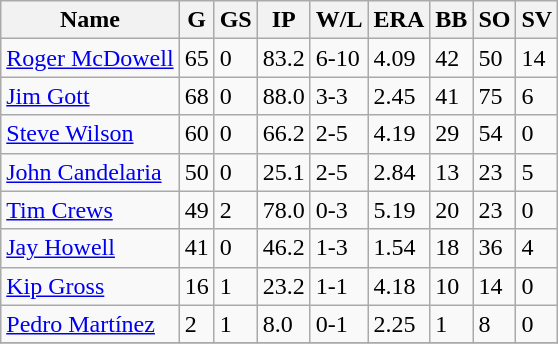<table class="wikitable sortable" style="text-align:left">
<tr>
<th>Name</th>
<th>G</th>
<th>GS</th>
<th>IP</th>
<th>W/L</th>
<th>ERA</th>
<th>BB</th>
<th>SO</th>
<th>SV</th>
</tr>
<tr>
<td><a href='#'>Roger McDowell</a></td>
<td>65</td>
<td>0</td>
<td>83.2</td>
<td>6-10</td>
<td>4.09</td>
<td>42</td>
<td>50</td>
<td>14</td>
</tr>
<tr>
<td><a href='#'>Jim Gott</a></td>
<td>68</td>
<td>0</td>
<td>88.0</td>
<td>3-3</td>
<td>2.45</td>
<td>41</td>
<td>75</td>
<td>6</td>
</tr>
<tr>
<td><a href='#'>Steve Wilson</a></td>
<td>60</td>
<td>0</td>
<td>66.2</td>
<td>2-5</td>
<td>4.19</td>
<td>29</td>
<td>54</td>
<td>0</td>
</tr>
<tr>
<td><a href='#'>John Candelaria</a></td>
<td>50</td>
<td>0</td>
<td>25.1</td>
<td>2-5</td>
<td>2.84</td>
<td>13</td>
<td>23</td>
<td>5</td>
</tr>
<tr>
<td><a href='#'>Tim Crews</a></td>
<td>49</td>
<td>2</td>
<td>78.0</td>
<td>0-3</td>
<td>5.19</td>
<td>20</td>
<td>23</td>
<td>0</td>
</tr>
<tr>
<td><a href='#'>Jay Howell</a></td>
<td>41</td>
<td>0</td>
<td>46.2</td>
<td>1-3</td>
<td>1.54</td>
<td>18</td>
<td>36</td>
<td>4</td>
</tr>
<tr>
<td><a href='#'>Kip Gross</a></td>
<td>16</td>
<td>1</td>
<td>23.2</td>
<td>1-1</td>
<td>4.18</td>
<td>10</td>
<td>14</td>
<td>0</td>
</tr>
<tr>
<td><a href='#'>Pedro Martínez</a></td>
<td>2</td>
<td>1</td>
<td>8.0</td>
<td>0-1</td>
<td>2.25</td>
<td>1</td>
<td>8</td>
<td>0</td>
</tr>
<tr>
</tr>
</table>
